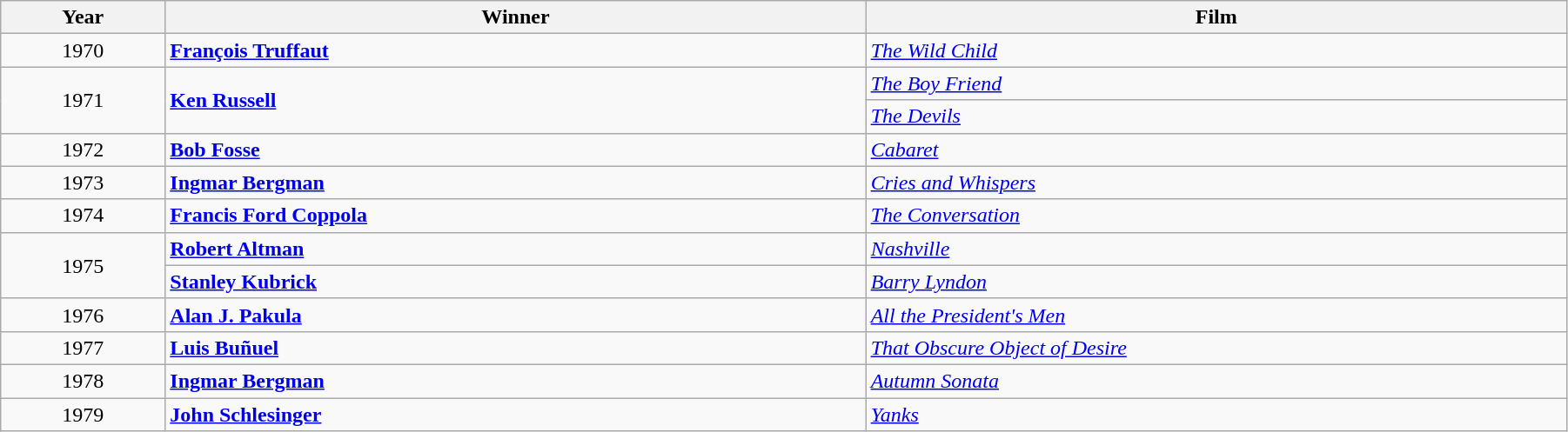<table class="wikitable" width="95%" cellpadding="5">
<tr>
<th width="100"><strong>Year</strong></th>
<th width="450"><strong>Winner</strong></th>
<th width="450"><strong>Film</strong></th>
</tr>
<tr>
<td style="text-align:center;">1970</td>
<td><strong><a href='#'>François Truffaut</a></strong></td>
<td><em><a href='#'>The Wild Child</a></em></td>
</tr>
<tr>
<td rowspan="2" style="text-align:center;">1971</td>
<td rowspan="2"><strong><a href='#'>Ken Russell</a></strong></td>
<td><em><a href='#'>The Boy Friend</a></em></td>
</tr>
<tr>
<td><em><a href='#'>The Devils</a></em> </td>
</tr>
<tr>
<td style="text-align:center;">1972</td>
<td><strong><a href='#'>Bob Fosse</a></strong></td>
<td><em><a href='#'>Cabaret</a></em></td>
</tr>
<tr>
<td style="text-align:center;">1973</td>
<td><strong><a href='#'>Ingmar Bergman</a></strong></td>
<td><em><a href='#'>Cries and Whispers</a></em></td>
</tr>
<tr>
<td style="text-align:center;">1974</td>
<td><strong><a href='#'>Francis Ford Coppola</a></strong></td>
<td><em><a href='#'>The Conversation</a></em></td>
</tr>
<tr>
<td rowspan="2" style="text-align:center;">1975</td>
<td><strong><a href='#'>Robert Altman</a></strong></td>
<td><em><a href='#'>Nashville</a></em></td>
</tr>
<tr>
<td><strong><a href='#'>Stanley Kubrick</a></strong></td>
<td><em><a href='#'>Barry Lyndon</a></em></td>
</tr>
<tr>
<td style="text-align:center;">1976</td>
<td><strong><a href='#'>Alan J. Pakula</a></strong></td>
<td><em><a href='#'>All the President's Men</a></em></td>
</tr>
<tr>
<td style="text-align:center;">1977</td>
<td><strong><a href='#'>Luis Buñuel</a></strong></td>
<td><em><a href='#'>That Obscure Object of Desire</a></em></td>
</tr>
<tr>
<td style="text-align:center;">1978</td>
<td><strong><a href='#'>Ingmar Bergman</a></strong></td>
<td><em><a href='#'>Autumn Sonata</a></em></td>
</tr>
<tr>
<td style="text-align:center;">1979</td>
<td><strong><a href='#'>John Schlesinger</a></strong></td>
<td><em><a href='#'>Yanks</a></em></td>
</tr>
</table>
